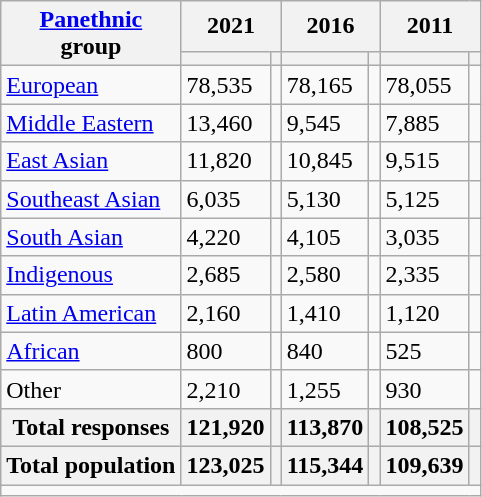<table class="wikitable collapsible sortable">
<tr>
<th rowspan="2"><a href='#'>Panethnic</a><br>group</th>
<th colspan="2">2021</th>
<th colspan="2">2016</th>
<th colspan="2">2011</th>
</tr>
<tr>
<th><a href='#'></a></th>
<th></th>
<th></th>
<th></th>
<th></th>
<th></th>
</tr>
<tr>
<td><a href='#'>European</a></td>
<td>78,535</td>
<td></td>
<td>78,165</td>
<td></td>
<td>78,055</td>
<td></td>
</tr>
<tr>
<td><a href='#'>Middle Eastern</a></td>
<td>13,460</td>
<td></td>
<td>9,545</td>
<td></td>
<td>7,885</td>
<td></td>
</tr>
<tr>
<td><a href='#'>East Asian</a></td>
<td>11,820</td>
<td></td>
<td>10,845</td>
<td></td>
<td>9,515</td>
<td></td>
</tr>
<tr>
<td><a href='#'>Southeast Asian</a></td>
<td>6,035</td>
<td></td>
<td>5,130</td>
<td></td>
<td>5,125</td>
<td></td>
</tr>
<tr>
<td><a href='#'>South Asian</a></td>
<td>4,220</td>
<td></td>
<td>4,105</td>
<td></td>
<td>3,035</td>
<td></td>
</tr>
<tr>
<td><a href='#'>Indigenous</a></td>
<td>2,685</td>
<td></td>
<td>2,580</td>
<td></td>
<td>2,335</td>
<td></td>
</tr>
<tr>
<td><a href='#'>Latin American</a></td>
<td>2,160</td>
<td></td>
<td>1,410</td>
<td></td>
<td>1,120</td>
<td></td>
</tr>
<tr>
<td><a href='#'>African</a></td>
<td>800</td>
<td></td>
<td>840</td>
<td></td>
<td>525</td>
<td></td>
</tr>
<tr>
<td>Other</td>
<td>2,210</td>
<td></td>
<td>1,255</td>
<td></td>
<td>930</td>
<td></td>
</tr>
<tr>
<th>Total responses</th>
<th>121,920</th>
<th></th>
<th>113,870</th>
<th></th>
<th>108,525</th>
<th></th>
</tr>
<tr>
<th>Total population</th>
<th>123,025</th>
<th></th>
<th>115,344</th>
<th></th>
<th>109,639</th>
<th></th>
</tr>
<tr class="sortbottom">
<td colspan="15"></td>
</tr>
</table>
